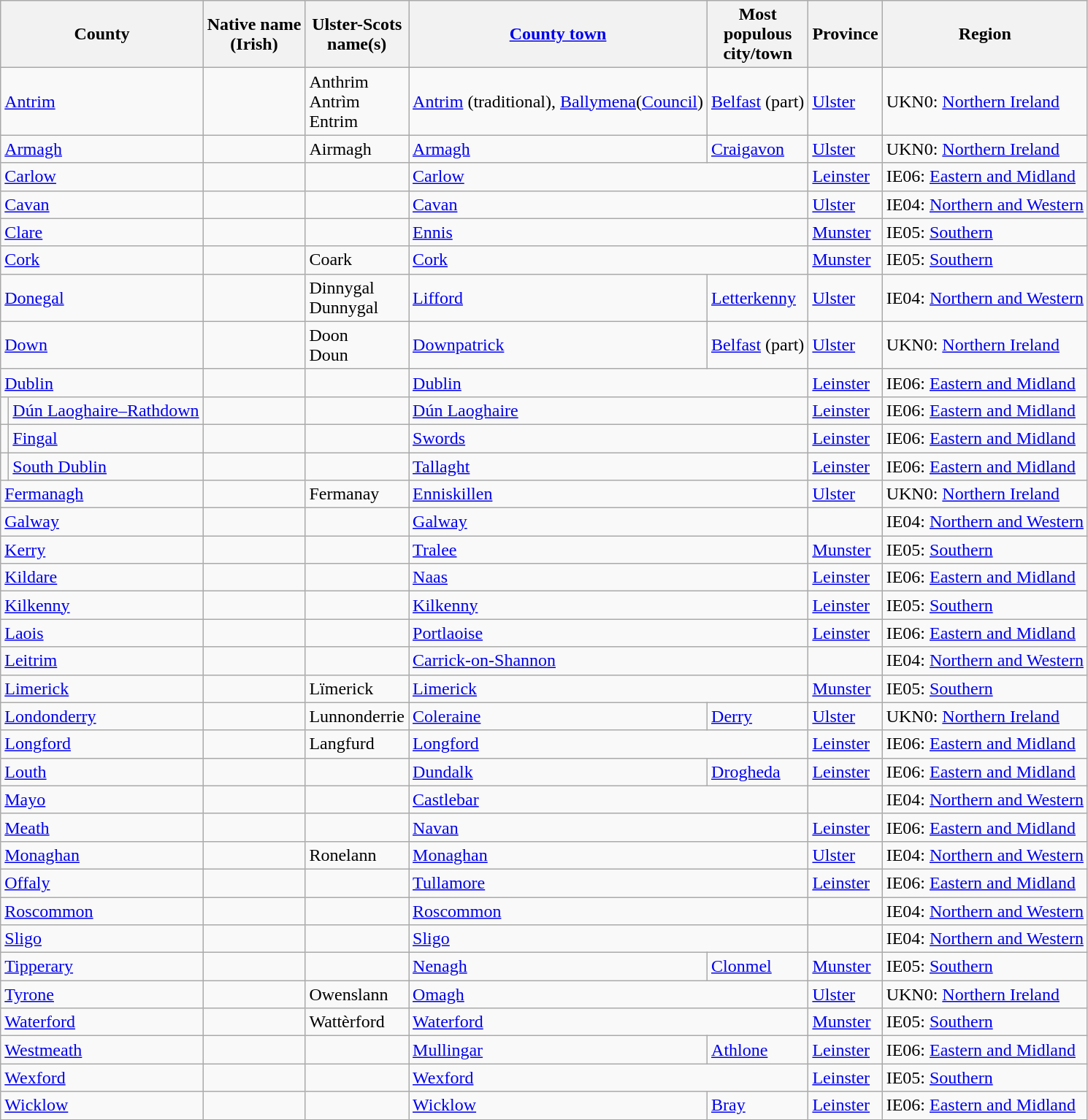<table class="wikitable sortable">
<tr>
<th colspan=2>County</th>
<th>Native name<br>(Irish)<br></th>
<th>Ulster-Scots<br>name(s)<br></th>
<th><a href='#'>County town</a></th>
<th>Most<br>populous<br>city/town</th>
<th>Province</th>
<th>Region</th>
</tr>
<tr>
<td colspan=2><a href='#'>Antrim</a></td>
<td><br></td>
<td>Anthrim<br>Antrìm<br>Entrim</td>
<td><a href='#'>Antrim</a> (traditional), <a href='#'>Ballymena</a>(<a href='#'>Council</a>)</td>
<td><a href='#'>Belfast</a> (part)</td>
<td><a href='#'>Ulster</a></td>
<td>UKN0: <a href='#'>Northern Ireland</a></td>
</tr>
<tr>
<td colspan=2><a href='#'>Armagh</a></td>
<td><br></td>
<td>Airmagh</td>
<td><a href='#'>Armagh</a></td>
<td><a href='#'>Craigavon</a></td>
<td><a href='#'>Ulster</a></td>
<td>UKN0: <a href='#'>Northern Ireland</a></td>
</tr>
<tr>
<td colspan=2><a href='#'>Carlow</a></td>
<td><br></td>
<td></td>
<td colspan=2><a href='#'>Carlow</a></td>
<td><a href='#'>Leinster</a></td>
<td>IE06: <a href='#'>Eastern and Midland</a></td>
</tr>
<tr>
<td colspan=2><a href='#'>Cavan</a></td>
<td><br></td>
<td></td>
<td colspan=2><a href='#'>Cavan</a></td>
<td><a href='#'>Ulster</a></td>
<td>IE04: <a href='#'>Northern and Western</a></td>
</tr>
<tr>
<td colspan=2><a href='#'>Clare</a></td>
<td><br></td>
<td></td>
<td colspan=2><a href='#'>Ennis</a></td>
<td><a href='#'>Munster</a></td>
<td>IE05: <a href='#'>Southern</a></td>
</tr>
<tr>
<td colspan=2><a href='#'>Cork</a></td>
<td><br></td>
<td>Coark</td>
<td colspan=2><a href='#'>Cork</a></td>
<td><a href='#'>Munster</a></td>
<td>IE05: <a href='#'>Southern</a></td>
</tr>
<tr>
<td colspan=2><a href='#'>Donegal</a></td>
<td><br></td>
<td>Dinnygal<br>Dunnygal</td>
<td><a href='#'>Lifford</a></td>
<td><a href='#'>Letterkenny</a></td>
<td><a href='#'>Ulster</a></td>
<td>IE04: <a href='#'>Northern and Western</a></td>
</tr>
<tr>
<td colspan=2><a href='#'>Down</a></td>
<td><br></td>
<td>Doon<br>Doun</td>
<td><a href='#'>Downpatrick</a></td>
<td><a href='#'>Belfast</a> (part)</td>
<td><a href='#'>Ulster</a></td>
<td>UKN0: <a href='#'>Northern Ireland</a></td>
</tr>
<tr>
<td colspan=2><a href='#'>Dublin</a></td>
<td><br></td>
<td></td>
<td colspan=2><a href='#'>Dublin</a></td>
<td><a href='#'>Leinster</a></td>
<td>IE06: <a href='#'>Eastern and Midland</a></td>
</tr>
<tr>
<td></td>
<td><a href='#'>Dún Laoghaire–Rathdown</a></td>
<td></td>
<td></td>
<td colspan=2><a href='#'>Dún Laoghaire</a></td>
<td><a href='#'>Leinster</a></td>
<td>IE06: <a href='#'>Eastern and Midland</a></td>
</tr>
<tr>
<td></td>
<td><a href='#'>Fingal</a></td>
<td></td>
<td></td>
<td colspan=2><a href='#'>Swords</a></td>
<td><a href='#'>Leinster</a></td>
<td>IE06: <a href='#'>Eastern and Midland</a></td>
</tr>
<tr>
<td></td>
<td><a href='#'>South Dublin</a></td>
<td></td>
<td></td>
<td colspan=2><a href='#'>Tallaght</a></td>
<td><a href='#'>Leinster</a></td>
<td>IE06: <a href='#'>Eastern and Midland</a></td>
</tr>
<tr>
<td colspan=2><a href='#'>Fermanagh</a></td>
<td><br></td>
<td>Fermanay</td>
<td colspan=2><a href='#'>Enniskillen</a></td>
<td><a href='#'>Ulster</a></td>
<td>UKN0: <a href='#'>Northern Ireland</a></td>
</tr>
<tr>
<td colspan=2><a href='#'>Galway</a></td>
<td><br></td>
<td></td>
<td colspan=2><a href='#'>Galway</a></td>
<td></td>
<td>IE04: <a href='#'>Northern and Western</a></td>
</tr>
<tr>
<td colspan=2><a href='#'>Kerry</a></td>
<td><br></td>
<td></td>
<td colspan=2><a href='#'>Tralee</a></td>
<td><a href='#'>Munster</a></td>
<td>IE05: <a href='#'>Southern</a></td>
</tr>
<tr>
<td colspan=2><a href='#'>Kildare</a></td>
<td><br></td>
<td></td>
<td colspan=2><a href='#'>Naas</a></td>
<td><a href='#'>Leinster</a></td>
<td>IE06: <a href='#'>Eastern and Midland</a></td>
</tr>
<tr>
<td colspan=2><a href='#'>Kilkenny</a></td>
<td><br></td>
<td></td>
<td colspan=2><a href='#'>Kilkenny</a></td>
<td><a href='#'>Leinster</a></td>
<td>IE05: <a href='#'>Southern</a></td>
</tr>
<tr>
<td colspan=2><a href='#'>Laois</a></td>
<td><br></td>
<td></td>
<td colspan=2><a href='#'>Portlaoise</a></td>
<td><a href='#'>Leinster</a></td>
<td>IE06: <a href='#'>Eastern and Midland</a></td>
</tr>
<tr>
<td colspan=2><a href='#'>Leitrim</a></td>
<td><br></td>
<td></td>
<td colspan=2><a href='#'>Carrick-on-Shannon</a></td>
<td></td>
<td>IE04: <a href='#'>Northern and Western</a></td>
</tr>
<tr>
<td colspan=2><a href='#'>Limerick</a></td>
<td><br></td>
<td>Lïmerick</td>
<td colspan=2><a href='#'>Limerick</a></td>
<td><a href='#'>Munster</a></td>
<td>IE05: <a href='#'>Southern</a></td>
</tr>
<tr>
<td colspan=2><a href='#'>Londonderry</a></td>
<td><br></td>
<td>Lunnonderrie</td>
<td><a href='#'>Coleraine</a></td>
<td><a href='#'>Derry</a></td>
<td><a href='#'>Ulster</a></td>
<td>UKN0: <a href='#'>Northern Ireland</a></td>
</tr>
<tr>
<td colspan=2><a href='#'>Longford</a></td>
<td><br></td>
<td>Langfurd</td>
<td colspan=2><a href='#'>Longford</a></td>
<td><a href='#'>Leinster</a></td>
<td>IE06: <a href='#'>Eastern and Midland</a></td>
</tr>
<tr>
<td colspan=2><a href='#'>Louth</a></td>
<td><br></td>
<td></td>
<td><a href='#'>Dundalk</a></td>
<td><a href='#'>Drogheda</a></td>
<td><a href='#'>Leinster</a></td>
<td>IE06: <a href='#'>Eastern and Midland</a></td>
</tr>
<tr>
<td colspan=2><a href='#'>Mayo</a></td>
<td><br></td>
<td></td>
<td colspan=2><a href='#'>Castlebar</a></td>
<td></td>
<td>IE04: <a href='#'>Northern and Western</a></td>
</tr>
<tr>
<td colspan=2><a href='#'>Meath</a></td>
<td><br></td>
<td></td>
<td colspan=2><a href='#'>Navan</a></td>
<td><a href='#'>Leinster</a></td>
<td>IE06: <a href='#'>Eastern and Midland</a></td>
</tr>
<tr>
<td colspan=2><a href='#'>Monaghan</a></td>
<td><br></td>
<td>Ronelann</td>
<td colspan=2><a href='#'>Monaghan</a></td>
<td><a href='#'>Ulster</a></td>
<td>IE04: <a href='#'>Northern and Western</a></td>
</tr>
<tr>
<td colspan=2><a href='#'>Offaly</a></td>
<td><br></td>
<td></td>
<td colspan=2><a href='#'>Tullamore</a></td>
<td><a href='#'>Leinster</a></td>
<td>IE06: <a href='#'>Eastern and Midland</a></td>
</tr>
<tr>
<td colspan=2><a href='#'>Roscommon</a></td>
<td><br></td>
<td></td>
<td colspan=2><a href='#'>Roscommon</a></td>
<td></td>
<td>IE04: <a href='#'>Northern and Western</a></td>
</tr>
<tr>
<td colspan=2><a href='#'>Sligo</a></td>
<td><br></td>
<td></td>
<td colspan=2><a href='#'>Sligo</a></td>
<td></td>
<td>IE04: <a href='#'>Northern and Western</a></td>
</tr>
<tr>
<td colspan=2><a href='#'>Tipperary</a></td>
<td><br></td>
<td></td>
<td><a href='#'>Nenagh</a></td>
<td><a href='#'>Clonmel</a></td>
<td><a href='#'>Munster</a></td>
<td>IE05: <a href='#'>Southern</a></td>
</tr>
<tr>
<td colspan=2><a href='#'>Tyrone</a></td>
<td><br></td>
<td>Owenslann</td>
<td colspan=2><a href='#'>Omagh</a></td>
<td><a href='#'>Ulster</a></td>
<td>UKN0: <a href='#'>Northern Ireland</a></td>
</tr>
<tr>
<td colspan=2><a href='#'>Waterford</a></td>
<td><br></td>
<td>Wattèrford</td>
<td colspan=2><a href='#'>Waterford</a></td>
<td><a href='#'>Munster</a></td>
<td>IE05: <a href='#'>Southern</a></td>
</tr>
<tr>
<td colspan=2><a href='#'>Westmeath</a></td>
<td><br></td>
<td></td>
<td><a href='#'>Mullingar</a></td>
<td><a href='#'>Athlone</a></td>
<td><a href='#'>Leinster</a></td>
<td>IE06: <a href='#'>Eastern and Midland</a></td>
</tr>
<tr>
<td colspan=2><a href='#'>Wexford</a></td>
<td><br></td>
<td></td>
<td colspan=2><a href='#'>Wexford</a></td>
<td><a href='#'>Leinster</a></td>
<td>IE05: <a href='#'>Southern</a></td>
</tr>
<tr>
<td colspan=2><a href='#'>Wicklow</a></td>
<td><br></td>
<td></td>
<td><a href='#'>Wicklow</a></td>
<td><a href='#'>Bray</a></td>
<td><a href='#'>Leinster</a></td>
<td>IE06: <a href='#'>Eastern and Midland</a></td>
</tr>
</table>
